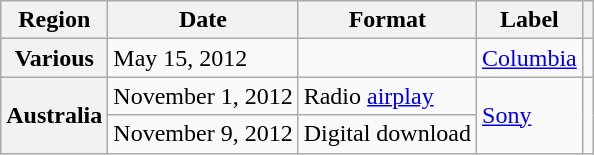<table class="wikitable plainrowheaders">
<tr>
<th scope="col">Region</th>
<th scope="col">Date</th>
<th scope="col">Format</th>
<th scope="col">Label</th>
<th scope="col"></th>
</tr>
<tr>
<th scope="row">Various</th>
<td>May 15, 2012</td>
<td></td>
<td><a href='#'>Columbia</a></td>
<td align="center"></td>
</tr>
<tr>
<th rowspan="2" scope="row">Australia</th>
<td>November 1, 2012</td>
<td>Radio <a href='#'>airplay</a></td>
<td rowspan="2"><a href='#'>Sony</a></td>
<td align="center" rowspan="2"></td>
</tr>
<tr>
<td>November 9, 2012</td>
<td>Digital download</td>
</tr>
</table>
